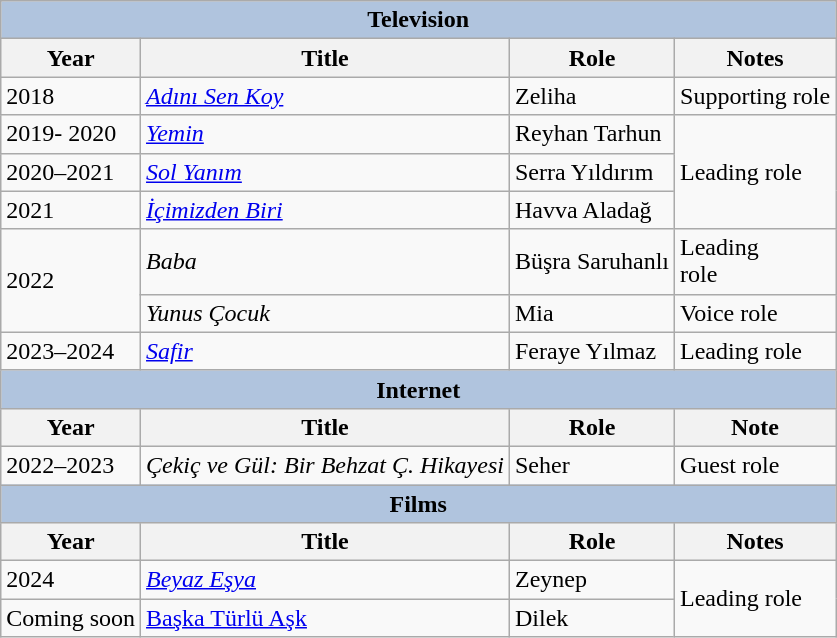<table class="wikitable">
<tr>
<th colspan="4" style="background:LightSteelBlue">Television</th>
</tr>
<tr>
<th>Year</th>
<th>Title</th>
<th>Role</th>
<th>Notes</th>
</tr>
<tr>
<td>2018</td>
<td><em><a href='#'>Adını Sen Koy</a></em></td>
<td>Zeliha</td>
<td>Supporting role</td>
</tr>
<tr>
<td>2019- 2020</td>
<td><em><a href='#'>Yemin</a></em></td>
<td>Reyhan Tarhun</td>
<td rowspan="3">Leading role</td>
</tr>
<tr>
<td>2020–2021</td>
<td><em><a href='#'>Sol Yanım</a></em></td>
<td>Serra Yıldırım</td>
</tr>
<tr>
<td>2021</td>
<td><em><a href='#'>İçimizden Biri</a></em></td>
<td>Havva Aladağ</td>
</tr>
<tr>
<td rowspan="2">2022</td>
<td><em>Baba</em></td>
<td>Büşra Saruhanlı</td>
<td>Leading<br>role</td>
</tr>
<tr>
<td><em>Yunus Çocuk</em></td>
<td>Mia</td>
<td>Voice role</td>
</tr>
<tr>
<td>2023–2024</td>
<td><em><a href='#'>Safir</a></em></td>
<td>Feraye Yılmaz</td>
<td>Leading role</td>
</tr>
<tr>
<th colspan="4"style="background:LightSteelBlue">Internet</th>
</tr>
<tr>
<th>Year</th>
<th>Title</th>
<th>Role</th>
<th>Note</th>
</tr>
<tr>
<td>2022–2023</td>
<td><em>Çekiç ve Gül: Bir Behzat Ç. Hikayesi</em></td>
<td>Seher</td>
<td>Guest role</td>
</tr>
<tr>
<th colspan="4" style="background:LightSteelBlue">Films</th>
</tr>
<tr>
<th>Year</th>
<th>Title</th>
<th>Role</th>
<th>Notes</th>
</tr>
<tr>
<td>2024</td>
<td><em><a href='#'>Beyaz Eşya</a></td>
<td>Zeynep</td>
<td rowspan="2">Leading role</td>
</tr>
<tr>
<td>Coming soon</td>
<td></em><a href='#'>Başka Türlü Aşk</a><em></td>
<td>Dilek</td>
</tr>
</table>
